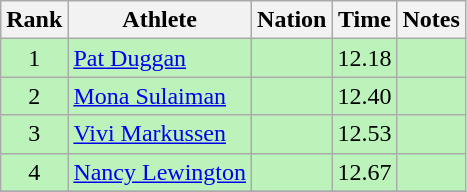<table class="wikitable sortable" style="text-align:center">
<tr>
<th>Rank</th>
<th>Athlete</th>
<th>Nation</th>
<th>Time</th>
<th>Notes</th>
</tr>
<tr bgcolor=bbf3bb>
<td>1</td>
<td align=left><a href='#'>Pat Duggan</a></td>
<td align=left></td>
<td>12.18</td>
<td></td>
</tr>
<tr bgcolor=bbf3bb>
<td>2</td>
<td align=left><a href='#'>Mona Sulaiman</a></td>
<td align=left></td>
<td>12.40</td>
<td></td>
</tr>
<tr bgcolor=bbf3bb>
<td>3</td>
<td align=left><a href='#'>Vivi Markussen</a></td>
<td align=left></td>
<td>12.53</td>
<td></td>
</tr>
<tr bgcolor=bbf3bb>
<td>4</td>
<td align=left><a href='#'>Nancy Lewington</a></td>
<td align=left></td>
<td>12.67</td>
<td></td>
</tr>
<tr>
</tr>
</table>
